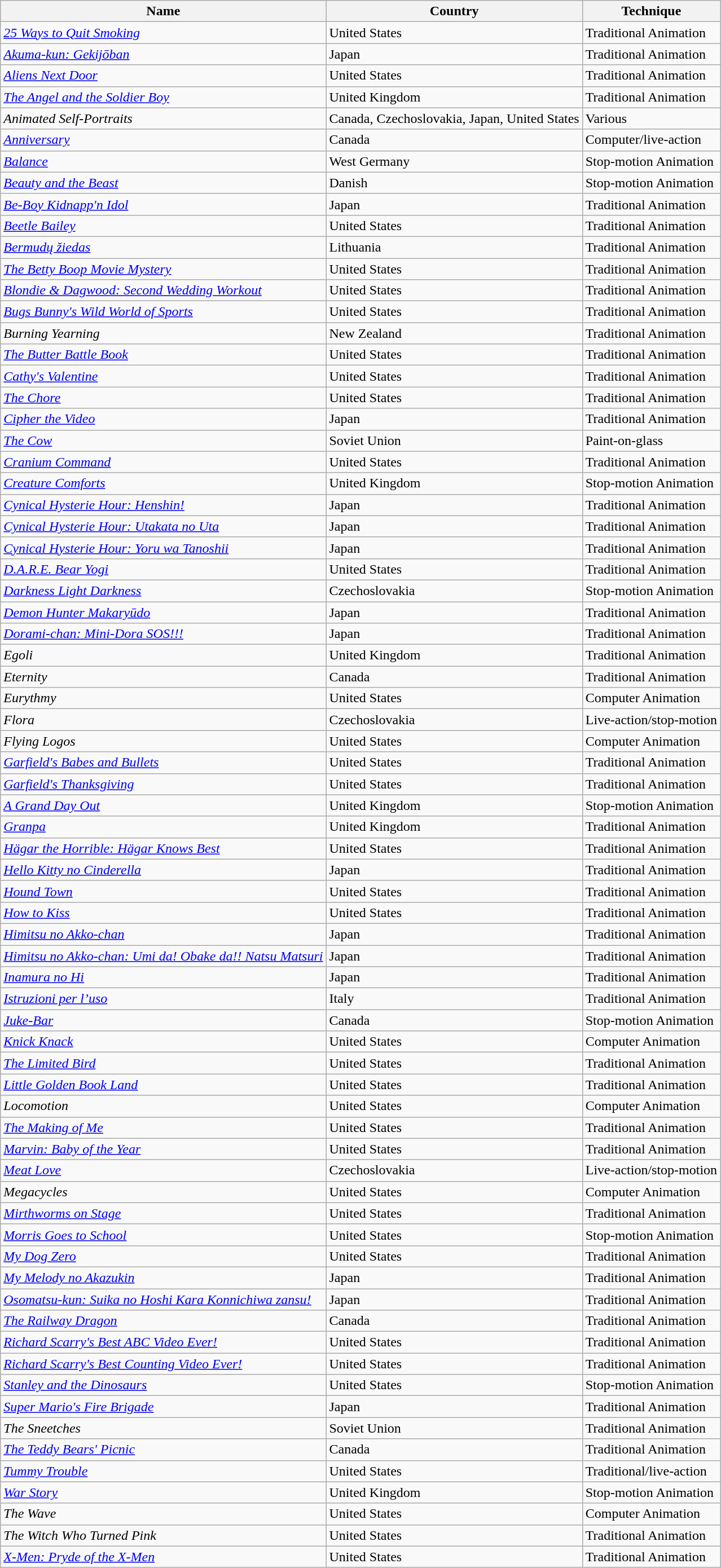<table class="wikitable sortable">
<tr>
<th>Name</th>
<th>Country</th>
<th>Technique</th>
</tr>
<tr>
<td><em><a href='#'>25 Ways to Quit Smoking</a></em></td>
<td>United States</td>
<td>Traditional Animation</td>
</tr>
<tr>
<td><em><a href='#'>Akuma-kun: Gekijōban</a></em></td>
<td>Japan</td>
<td>Traditional Animation</td>
</tr>
<tr>
<td><em><a href='#'>Aliens Next Door</a></em></td>
<td>United States</td>
<td>Traditional Animation</td>
</tr>
<tr>
<td><em><a href='#'>The Angel and the Soldier Boy</a></em></td>
<td>United Kingdom</td>
<td>Traditional Animation</td>
</tr>
<tr>
<td><em>Animated Self-Portraits</em></td>
<td>Canada, Czechoslovakia, Japan, United States</td>
<td>Various</td>
</tr>
<tr>
<td><em><a href='#'>Anniversary</a></em></td>
<td>Canada</td>
<td>Computer/live-action</td>
</tr>
<tr>
<td><em><a href='#'>Balance</a></em></td>
<td>West Germany</td>
<td>Stop-motion Animation</td>
</tr>
<tr>
<td><em><a href='#'>Beauty and the Beast</a></em></td>
<td>Danish</td>
<td>Stop-motion Animation</td>
</tr>
<tr>
<td><em><a href='#'>Be-Boy Kidnapp'n Idol</a></em></td>
<td>Japan</td>
<td>Traditional Animation</td>
</tr>
<tr>
<td><em><a href='#'>Beetle Bailey</a></em></td>
<td>United States</td>
<td>Traditional Animation</td>
</tr>
<tr>
<td><em><a href='#'>Bermudų žiedas</a></em></td>
<td>Lithuania</td>
<td>Traditional Animation</td>
</tr>
<tr>
<td><em><a href='#'>The Betty Boop Movie Mystery</a></em></td>
<td>United States</td>
<td>Traditional Animation</td>
</tr>
<tr>
<td><em><a href='#'>Blondie & Dagwood: Second Wedding Workout</a></em></td>
<td>United States</td>
<td>Traditional Animation</td>
</tr>
<tr>
<td><em><a href='#'>Bugs Bunny's Wild World of Sports</a></em></td>
<td>United States</td>
<td>Traditional Animation</td>
</tr>
<tr>
<td><em>Burning Yearning</em></td>
<td>New Zealand</td>
<td>Traditional Animation</td>
</tr>
<tr>
<td><em><a href='#'>The Butter Battle Book</a></em></td>
<td>United States</td>
<td>Traditional Animation</td>
</tr>
<tr>
<td><em><a href='#'>Cathy's Valentine</a></em></td>
<td>United States</td>
<td>Traditional Animation</td>
</tr>
<tr>
<td><em><a href='#'>The Chore</a></em></td>
<td>United States</td>
<td>Traditional Animation</td>
</tr>
<tr>
<td><em><a href='#'>Cipher the Video</a></em></td>
<td>Japan</td>
<td>Traditional Animation</td>
</tr>
<tr>
<td><em><a href='#'>The Cow</a></em></td>
<td>Soviet Union</td>
<td>Paint-on-glass</td>
</tr>
<tr>
<td><em><a href='#'>Cranium Command</a></em></td>
<td>United States</td>
<td>Traditional Animation</td>
</tr>
<tr>
<td><em><a href='#'>Creature Comforts</a></em></td>
<td>United Kingdom</td>
<td>Stop-motion Animation</td>
</tr>
<tr>
<td><em><a href='#'>Cynical Hysterie Hour: Henshin!</a></em></td>
<td>Japan</td>
<td>Traditional Animation</td>
</tr>
<tr>
<td><em><a href='#'>Cynical Hysterie Hour: Utakata no Uta</a></em></td>
<td>Japan</td>
<td>Traditional Animation</td>
</tr>
<tr>
<td><em><a href='#'>Cynical Hysterie Hour: Yoru wa Tanoshii</a></em></td>
<td>Japan</td>
<td>Traditional Animation</td>
</tr>
<tr>
<td><em><a href='#'>D.A.R.E. Bear Yogi</a></em></td>
<td>United States</td>
<td>Traditional Animation</td>
</tr>
<tr>
<td><em><a href='#'>Darkness Light Darkness</a></em></td>
<td>Czechoslovakia</td>
<td>Stop-motion Animation</td>
</tr>
<tr>
<td><em><a href='#'>Demon Hunter Makaryūdo</a></em></td>
<td>Japan</td>
<td>Traditional Animation</td>
</tr>
<tr>
<td><em><a href='#'>Dorami-chan: Mini-Dora SOS!!!</a></em></td>
<td>Japan</td>
<td>Traditional Animation</td>
</tr>
<tr>
<td><em>Egoli</em></td>
<td>United Kingdom</td>
<td>Traditional Animation</td>
</tr>
<tr>
<td><em>Eternity</em></td>
<td>Canada</td>
<td>Traditional Animation</td>
</tr>
<tr>
<td><em>Eurythmy</em></td>
<td>United States</td>
<td>Computer Animation</td>
</tr>
<tr>
<td><em>Flora</em></td>
<td>Czechoslovakia</td>
<td>Live-action/stop-motion</td>
</tr>
<tr>
<td><em>Flying Logos</em></td>
<td>United States</td>
<td>Computer Animation</td>
</tr>
<tr>
<td><em><a href='#'>Garfield's Babes and Bullets</a></em></td>
<td>United States</td>
<td>Traditional Animation</td>
</tr>
<tr>
<td><em><a href='#'>Garfield's Thanksgiving</a></em></td>
<td>United States</td>
<td>Traditional Animation</td>
</tr>
<tr>
<td><em><a href='#'>A Grand Day Out</a></em></td>
<td>United Kingdom</td>
<td>Stop-motion Animation</td>
</tr>
<tr>
<td><em><a href='#'>Granpa</a></em></td>
<td>United Kingdom</td>
<td>Traditional Animation</td>
</tr>
<tr>
<td><em><a href='#'>Hägar the Horrible: Hägar Knows Best</a></em></td>
<td>United States</td>
<td>Traditional Animation</td>
</tr>
<tr>
<td><em><a href='#'>Hello Kitty no Cinderella</a></em></td>
<td>Japan</td>
<td>Traditional Animation</td>
</tr>
<tr>
<td><em><a href='#'>Hound Town</a></em></td>
<td>United States</td>
<td>Traditional Animation</td>
</tr>
<tr>
<td><em><a href='#'>How to Kiss</a></em></td>
<td>United States</td>
<td>Traditional Animation</td>
</tr>
<tr>
<td><em><a href='#'>Himitsu no Akko-chan</a></em></td>
<td>Japan</td>
<td>Traditional Animation</td>
</tr>
<tr>
<td><em><a href='#'>Himitsu no Akko-chan: Umi da! Obake da!! Natsu Matsuri</a></em></td>
<td>Japan</td>
<td>Traditional Animation</td>
</tr>
<tr>
<td><em><a href='#'>Inamura no Hi</a></em></td>
<td>Japan</td>
<td>Traditional Animation</td>
</tr>
<tr>
<td><em><a href='#'>Istruzioni per l’uso</a></em></td>
<td>Italy</td>
<td>Traditional Animation</td>
</tr>
<tr>
<td><em><a href='#'>Juke-Bar</a></em></td>
<td>Canada</td>
<td>Stop-motion Animation</td>
</tr>
<tr>
<td><em><a href='#'>Knick Knack</a></em></td>
<td>United States</td>
<td>Computer Animation</td>
</tr>
<tr>
<td><em><a href='#'>The Limited Bird</a></em></td>
<td>United States</td>
<td>Traditional Animation</td>
</tr>
<tr>
<td><em><a href='#'>Little Golden Book Land</a></em></td>
<td>United States</td>
<td>Traditional Animation</td>
</tr>
<tr>
<td><em>Locomotion</em></td>
<td>United States</td>
<td>Computer Animation</td>
</tr>
<tr>
<td><em><a href='#'>The Making of Me</a></em></td>
<td>United States</td>
<td>Traditional Animation</td>
</tr>
<tr>
<td><em><a href='#'>Marvin: Baby of the Year</a></em></td>
<td>United States</td>
<td>Traditional Animation</td>
</tr>
<tr>
<td><em><a href='#'>Meat Love</a></em></td>
<td>Czechoslovakia</td>
<td>Live-action/stop-motion</td>
</tr>
<tr>
<td><em>Megacycles</em></td>
<td>United States</td>
<td>Computer Animation</td>
</tr>
<tr>
<td><em><a href='#'>Mirthworms on Stage</a></em></td>
<td>United States</td>
<td>Traditional Animation</td>
</tr>
<tr>
<td><em><a href='#'>Morris Goes to School</a></em></td>
<td>United States</td>
<td>Stop-motion Animation</td>
</tr>
<tr>
<td><em><a href='#'>My Dog Zero</a></em></td>
<td>United States</td>
<td>Traditional Animation</td>
</tr>
<tr>
<td><em><a href='#'>My Melody no Akazukin</a></em></td>
<td>Japan</td>
<td>Traditional Animation</td>
</tr>
<tr>
<td><em><a href='#'>Osomatsu-kun: Suika no Hoshi Kara Konnichiwa zansu!</a></em></td>
<td>Japan</td>
<td>Traditional Animation</td>
</tr>
<tr>
<td><em><a href='#'>The Railway Dragon</a></em></td>
<td>Canada</td>
<td>Traditional Animation</td>
</tr>
<tr>
<td><em><a href='#'>Richard Scarry's Best ABC Video Ever!</a></em></td>
<td>United States</td>
<td>Traditional Animation</td>
</tr>
<tr>
<td><em><a href='#'>Richard Scarry's Best Counting Video Ever!</a></em></td>
<td>United States</td>
<td>Traditional Animation</td>
</tr>
<tr>
<td><em><a href='#'>Stanley and the Dinosaurs</a></em></td>
<td>United States</td>
<td>Stop-motion Animation</td>
</tr>
<tr>
<td><em><a href='#'>Super Mario's Fire Brigade</a></em></td>
<td>Japan</td>
<td>Traditional Animation</td>
</tr>
<tr>
<td><em>The Sneetches</em></td>
<td>Soviet Union</td>
<td>Traditional Animation</td>
</tr>
<tr>
<td><em><a href='#'>The Teddy Bears' Picnic</a></em></td>
<td>Canada</td>
<td>Traditional Animation</td>
</tr>
<tr>
<td><em><a href='#'>Tummy Trouble</a></em></td>
<td>United States</td>
<td>Traditional/live-action</td>
</tr>
<tr>
<td><em><a href='#'>War Story</a></em></td>
<td>United Kingdom</td>
<td>Stop-motion Animation</td>
</tr>
<tr>
<td><em>The Wave</em></td>
<td>United States</td>
<td>Computer Animation</td>
</tr>
<tr>
<td><em>The Witch Who Turned Pink</em></td>
<td>United States</td>
<td>Traditional Animation</td>
</tr>
<tr>
<td><em><a href='#'>X-Men: Pryde of the X-Men</a></em></td>
<td>United States</td>
<td>Traditional Animation</td>
</tr>
</table>
